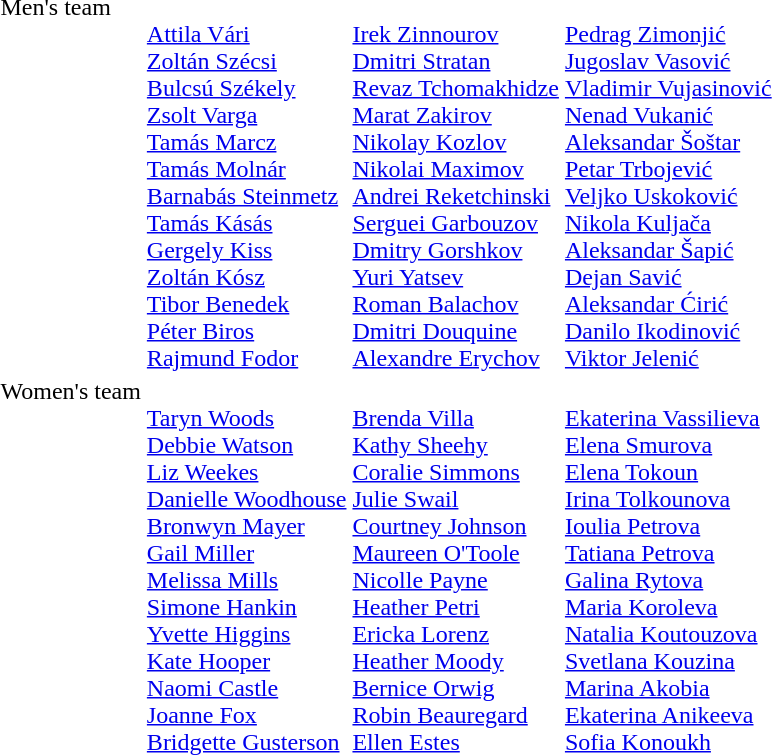<table>
<tr valign="top">
<td>Men's team<br></td>
<td><br><a href='#'>Attila Vári</a><br><a href='#'>Zoltán Szécsi</a><br><a href='#'>Bulcsú Székely</a><br><a href='#'>Zsolt Varga</a><br><a href='#'>Tamás Marcz</a><br><a href='#'>Tamás Molnár</a><br><a href='#'>Barnabás Steinmetz</a><br><a href='#'>Tamás Kásás</a><br><a href='#'>Gergely Kiss</a><br><a href='#'>Zoltán Kósz</a><br><a href='#'>Tibor Benedek</a><br><a href='#'>Péter Biros</a><br><a href='#'>Rajmund Fodor</a></td>
<td><br><a href='#'>Irek Zinnourov</a><br><a href='#'>Dmitri Stratan</a><br><a href='#'>Revaz Tchomakhidze</a><br><a href='#'>Marat Zakirov</a><br><a href='#'>Nikolay Kozlov</a><br><a href='#'>Nikolai Maximov</a><br><a href='#'>Andrei Reketchinski</a><br><a href='#'>Serguei Garbouzov</a><br><a href='#'>Dmitry Gorshkov</a><br><a href='#'>Yuri Yatsev</a><br><a href='#'>Roman Balachov</a><br><a href='#'>Dmitri Douquine</a><br><a href='#'>Alexandre Erychov</a></td>
<td><br><a href='#'>Pedrag Zimonjić</a><br><a href='#'>Jugoslav Vasović</a><br><a href='#'>Vladimir Vujasinović</a><br><a href='#'>Nenad Vukanić</a><br><a href='#'>Aleksandar Šoštar</a><br><a href='#'>Petar Trbojević</a><br><a href='#'>Veljko Uskoković</a><br><a href='#'>Nikola Kuljača</a><br><a href='#'>Aleksandar Šapić</a><br><a href='#'>Dejan Savić</a><br><a href='#'>Aleksandar Ćirić</a><br><a href='#'>Danilo Ikodinović</a><br><a href='#'>Viktor Jelenić</a></td>
</tr>
<tr valign="top">
<td>Women's team<br></td>
<td><br><a href='#'>Taryn Woods</a><br><a href='#'>Debbie Watson</a><br><a href='#'>Liz Weekes</a><br><a href='#'>Danielle Woodhouse</a><br><a href='#'>Bronwyn Mayer</a><br><a href='#'>Gail Miller</a><br><a href='#'>Melissa Mills</a><br><a href='#'>Simone Hankin</a><br><a href='#'>Yvette Higgins</a><br><a href='#'>Kate Hooper</a><br><a href='#'>Naomi Castle</a><br><a href='#'>Joanne Fox</a><br><a href='#'>Bridgette Gusterson</a></td>
<td><br><a href='#'>Brenda Villa</a><br><a href='#'>Kathy Sheehy</a><br><a href='#'>Coralie Simmons</a><br><a href='#'>Julie Swail</a><br><a href='#'>Courtney Johnson</a><br><a href='#'>Maureen O'Toole</a><br><a href='#'>Nicolle Payne</a><br><a href='#'>Heather Petri</a><br><a href='#'>Ericka Lorenz</a><br><a href='#'>Heather Moody</a><br><a href='#'>Bernice Orwig</a><br><a href='#'>Robin Beauregard</a><br><a href='#'>Ellen Estes</a></td>
<td><br><a href='#'>Ekaterina Vassilieva</a><br><a href='#'>Elena Smurova</a><br><a href='#'>Elena Tokoun</a><br><a href='#'>Irina Tolkounova</a><br><a href='#'>Ioulia Petrova</a><br><a href='#'>Tatiana Petrova</a><br><a href='#'>Galina Rytova</a><br><a href='#'>Maria Koroleva</a><br><a href='#'>Natalia Koutouzova</a><br><a href='#'>Svetlana Kouzina</a><br><a href='#'>Marina Akobia</a><br><a href='#'>Ekaterina Anikeeva</a><br><a href='#'>Sofia Konoukh</a></td>
</tr>
</table>
